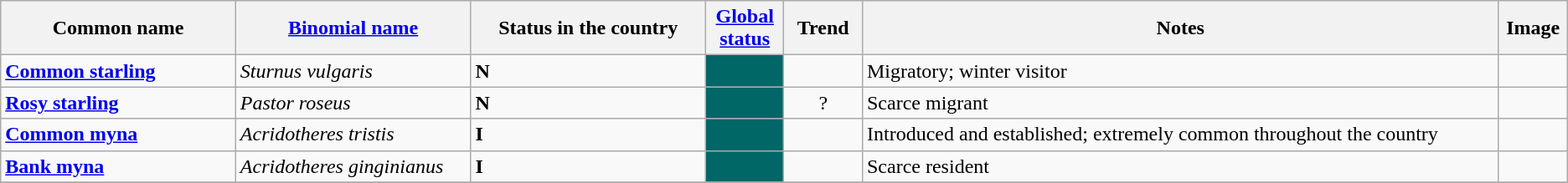<table class="wikitable sortable">
<tr>
<th width="15%">Common name</th>
<th width="15%"><a href='#'>Binomial name</a></th>
<th data-sort-type="number" width="15%">Status in the country</th>
<th width="5%"><a href='#'>Global status</a></th>
<th width="5%">Trend</th>
<th class="unsortable">Notes</th>
<th class="unsortable">Image</th>
</tr>
<tr>
<td><strong><a href='#'>Common starling</a></strong></td>
<td><em>Sturnus vulgaris</em></td>
<td><strong>N</strong></td>
<td align=center style="background: #006666"></td>
<td align=center></td>
<td>Migratory; winter visitor</td>
<td></td>
</tr>
<tr>
<td><strong><a href='#'>Rosy starling</a></strong></td>
<td><em>Pastor roseus</em></td>
<td><strong>N</strong></td>
<td align=center style="background: #006666"></td>
<td align=center>?</td>
<td>Scarce migrant</td>
<td></td>
</tr>
<tr>
<td><strong><a href='#'>Common myna</a></strong></td>
<td><em>Acridotheres tristis</em></td>
<td><strong>I</strong></td>
<td align=center style="background: #006666"></td>
<td align=center></td>
<td>Introduced and established; extremely common throughout the country</td>
<td></td>
</tr>
<tr>
<td><strong><a href='#'>Bank myna</a></strong></td>
<td><em>Acridotheres ginginianus</em></td>
<td><strong>I</strong></td>
<td align=center style="background: #006666"></td>
<td align=center></td>
<td>Scarce resident</td>
<td></td>
</tr>
<tr>
</tr>
</table>
